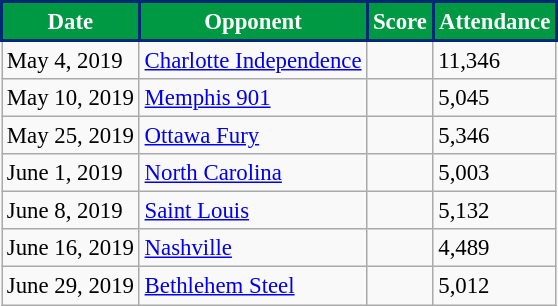<table class="wikitable" style="font-size: 95%;text-align:;">
<tr>
<th style="background:#009943; color:white; border:2px solid #002974;">Date</th>
<th style="background:#009943; color:white; border:2px solid #002974;">Opponent</th>
<th style="background:#009943; color:white; border:2px solid #002974;">Score</th>
<th style="background:#009943; color:white; border:2px solid #002974;">Attendance</th>
</tr>
<tr>
<td>May 4, 2019</td>
<td> <a href='#'>Charlotte Independence</a></td>
<td></td>
<td>11,346</td>
</tr>
<tr>
<td>May 10, 2019</td>
<td> <a href='#'>Memphis 901</a></td>
<td></td>
<td>5,045</td>
</tr>
<tr>
<td>May 25, 2019</td>
<td> <a href='#'>Ottawa Fury</a></td>
<td></td>
<td>5,346</td>
</tr>
<tr>
<td>June 1, 2019</td>
<td> <a href='#'>North Carolina</a></td>
<td></td>
<td>5,003</td>
</tr>
<tr>
<td>June 8, 2019</td>
<td> <a href='#'>Saint Louis</a></td>
<td></td>
<td>5,132</td>
</tr>
<tr>
<td>June 16, 2019</td>
<td> <a href='#'>Nashville</a></td>
<td></td>
<td>4,489</td>
</tr>
<tr>
<td>June 29, 2019</td>
<td> <a href='#'>Bethlehem Steel</a></td>
<td></td>
<td>5,012</td>
</tr>
</table>
